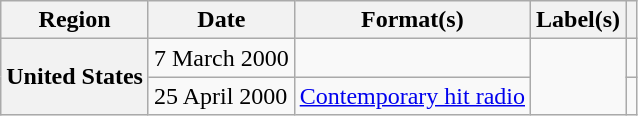<table class="wikitable plainrowheaders">
<tr>
<th scope="col">Region</th>
<th scope="col">Date</th>
<th scope="col">Format(s)</th>
<th scope="col">Label(s)</th>
<th scope="col"></th>
</tr>
<tr>
<th scope="row" rowspan="2">United States</th>
<td>7 March 2000</td>
<td></td>
<td rowspan="2"></td>
<td align="center"></td>
</tr>
<tr>
<td>25 April 2000</td>
<td><a href='#'>Contemporary hit radio</a></td>
<td align="center"></td>
</tr>
</table>
